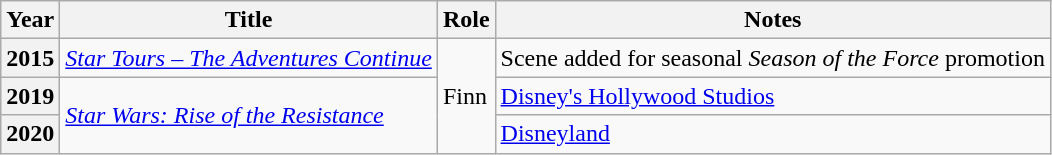<table class="wikitable plainrowheaders sortable">
<tr>
<th scope="col">Year</th>
<th scope="col">Title</th>
<th scope="col">Role</th>
<th scope="col" class="unsortable">Notes</th>
</tr>
<tr>
<th scope="row">2015</th>
<td><em><a href='#'>Star Tours – The Adventures Continue</a></em></td>
<td rowspan=3>Finn</td>
<td>Scene added for seasonal <em>Season of the Force</em> promotion</td>
</tr>
<tr>
<th scope="row">2019</th>
<td rowspan=2><em><a href='#'>Star Wars: Rise of the Resistance</a></em></td>
<td><a href='#'>Disney's Hollywood Studios</a></td>
</tr>
<tr>
<th scope="row">2020</th>
<td><a href='#'>Disneyland</a></td>
</tr>
</table>
